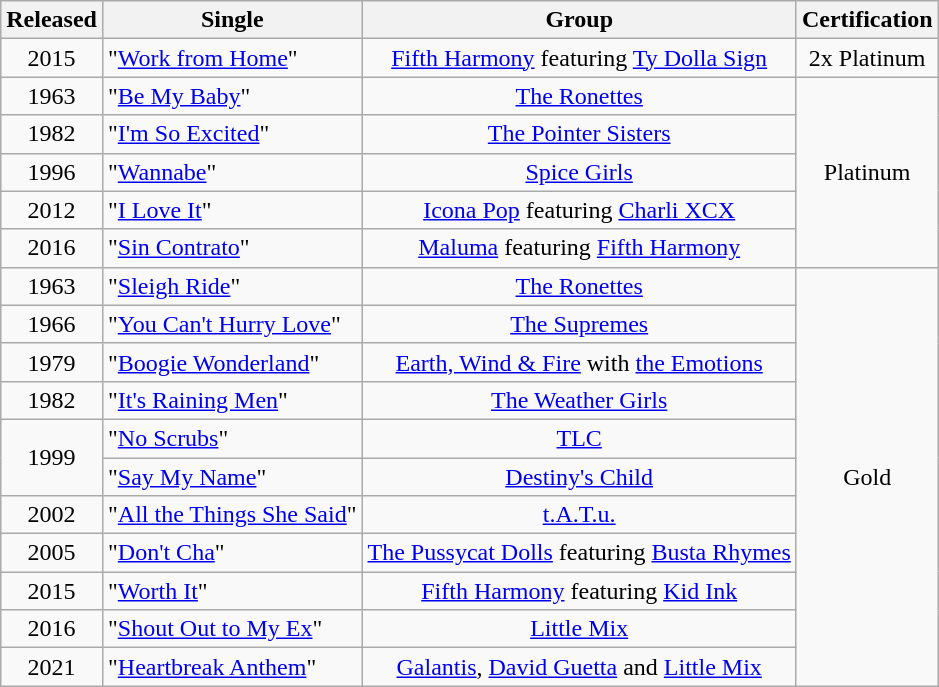<table class="wikitable plainrowheaders" style="text-align:center;">
<tr>
<th>Released</th>
<th>Single</th>
<th>Group</th>
<th>Certification</th>
</tr>
<tr>
<td>2015</td>
<td style="text-align:left;">"<a href='#'>Work from Home</a>"</td>
<td><a href='#'>Fifth Harmony</a> featuring <a href='#'>Ty Dolla Sign</a></td>
<td>2x Platinum</td>
</tr>
<tr>
<td>1963</td>
<td style="text-align:left;">"<a href='#'>Be My Baby</a>"</td>
<td><a href='#'>The Ronettes</a></td>
<td rowspan="5">Platinum</td>
</tr>
<tr>
<td>1982</td>
<td style="text-align:left;">"<a href='#'>I'm So Excited</a>"</td>
<td><a href='#'>The Pointer Sisters</a></td>
</tr>
<tr>
<td>1996</td>
<td style="text-align:left;">"<a href='#'>Wannabe</a>"</td>
<td><a href='#'>Spice Girls</a></td>
</tr>
<tr>
<td>2012</td>
<td style="text-align:left;">"<a href='#'>I Love It</a>"</td>
<td><a href='#'>Icona Pop</a> featuring <a href='#'>Charli XCX</a></td>
</tr>
<tr>
<td>2016</td>
<td style="text-align:left;">"<a href='#'>Sin Contrato</a>"</td>
<td><a href='#'>Maluma</a> featuring <a href='#'>Fifth Harmony</a></td>
</tr>
<tr>
<td>1963</td>
<td style="text-align:left;">"<a href='#'>Sleigh Ride</a>"</td>
<td><a href='#'>The Ronettes</a></td>
<td rowspan="11">Gold</td>
</tr>
<tr>
<td>1966</td>
<td style="text-align:left;">"<a href='#'>You Can't Hurry Love</a>"</td>
<td><a href='#'>The Supremes</a></td>
</tr>
<tr>
<td>1979</td>
<td style="text-align:left;">"<a href='#'>Boogie Wonderland</a>"</td>
<td><a href='#'>Earth, Wind & Fire</a> with <a href='#'>the Emotions</a></td>
</tr>
<tr>
<td>1982</td>
<td style="text-align:left;">"<a href='#'>It's Raining Men</a>"</td>
<td><a href='#'>The Weather Girls</a></td>
</tr>
<tr>
<td rowspan="2">1999</td>
<td style="text-align:left;">"<a href='#'>No Scrubs</a>"</td>
<td><a href='#'>TLC</a></td>
</tr>
<tr>
<td style="text-align:left;">"<a href='#'>Say My Name</a>"</td>
<td><a href='#'>Destiny's Child</a></td>
</tr>
<tr>
<td>2002</td>
<td style="text-align:left;">"<a href='#'>All the Things She Said</a>"</td>
<td><a href='#'>t.A.T.u.</a></td>
</tr>
<tr>
<td>2005</td>
<td style="text-align:left;">"<a href='#'>Don't Cha</a>"</td>
<td><a href='#'>The Pussycat Dolls</a> featuring <a href='#'>Busta Rhymes</a></td>
</tr>
<tr>
<td>2015</td>
<td style="text-align:left;">"<a href='#'>Worth It</a>"</td>
<td><a href='#'>Fifth Harmony</a> featuring <a href='#'>Kid Ink</a></td>
</tr>
<tr>
<td>2016</td>
<td style="text-align:left;">"<a href='#'>Shout Out to My Ex</a>"</td>
<td><a href='#'>Little Mix</a></td>
</tr>
<tr>
<td>2021</td>
<td style="text-align:left;">"<a href='#'>Heartbreak Anthem</a>"</td>
<td><a href='#'>Galantis</a>, <a href='#'>David Guetta</a> and <a href='#'>Little Mix</a></td>
</tr>
</table>
